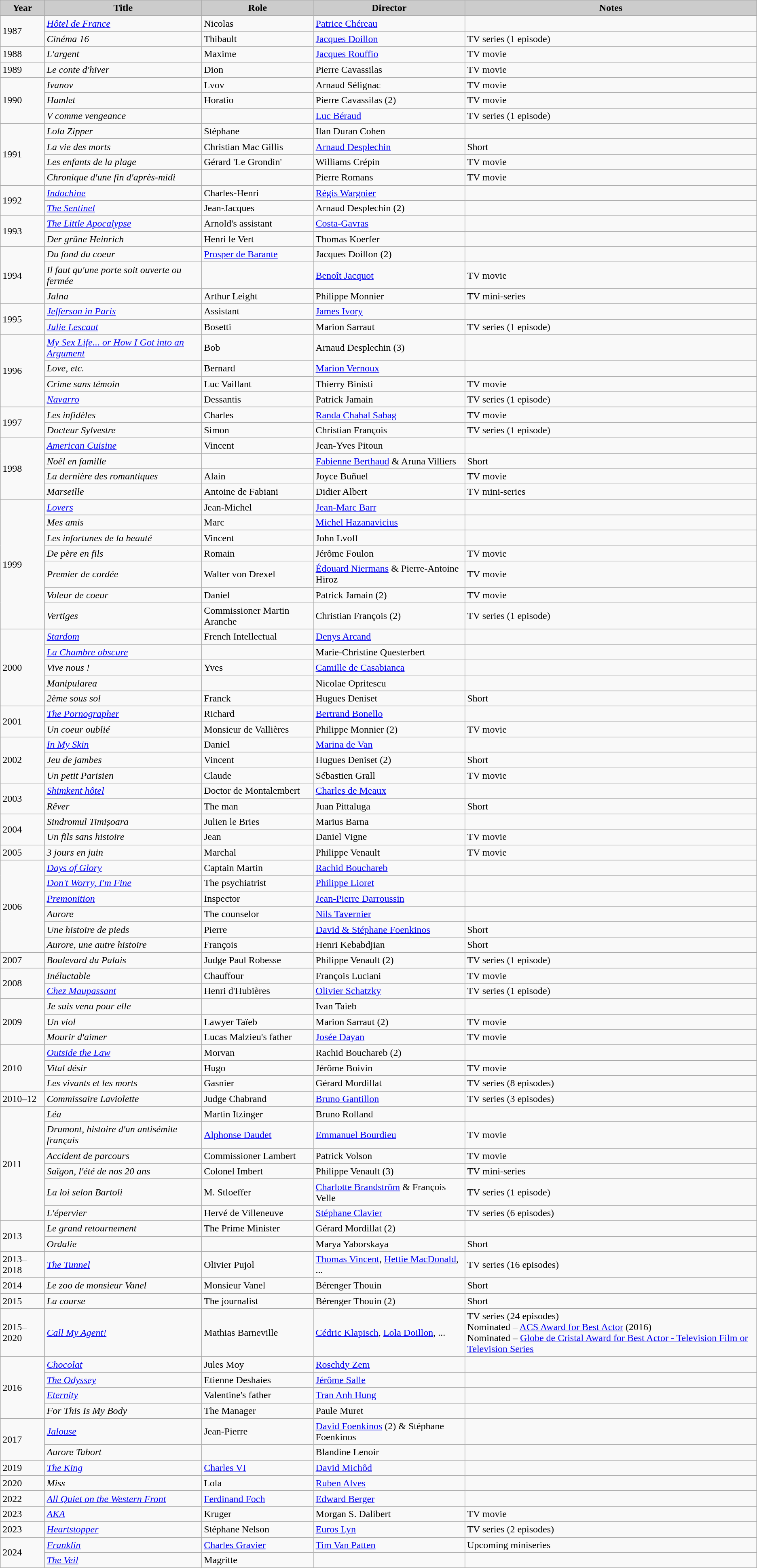<table class="wikitable">
<tr>
<th style="background: #CCCCCC;">Year</th>
<th style="background: #CCCCCC;">Title</th>
<th style="background: #CCCCCC;">Role</th>
<th style="background: #CCCCCC;">Director</th>
<th style="background: #CCCCCC;">Notes</th>
</tr>
<tr>
<td rowspan=2>1987</td>
<td><em><a href='#'>Hôtel de France</a></em></td>
<td>Nicolas</td>
<td><a href='#'>Patrice Chéreau</a></td>
<td></td>
</tr>
<tr>
<td><em>Cinéma 16</em></td>
<td>Thibault</td>
<td><a href='#'>Jacques Doillon</a></td>
<td>TV series (1 episode)</td>
</tr>
<tr>
<td rowspan=1>1988</td>
<td><em>L'argent</em></td>
<td>Maxime</td>
<td><a href='#'>Jacques Rouffio</a></td>
<td>TV movie</td>
</tr>
<tr>
<td rowspan=1>1989</td>
<td><em>Le conte d'hiver</em></td>
<td>Dion</td>
<td>Pierre Cavassilas</td>
<td>TV movie</td>
</tr>
<tr>
<td rowspan=3>1990</td>
<td><em>Ivanov</em></td>
<td>Lvov</td>
<td>Arnaud Sélignac</td>
<td>TV movie</td>
</tr>
<tr>
<td><em>Hamlet</em></td>
<td>Horatio</td>
<td>Pierre Cavassilas (2)</td>
<td>TV movie</td>
</tr>
<tr>
<td><em>V comme vengeance</em></td>
<td></td>
<td><a href='#'>Luc Béraud</a></td>
<td>TV series (1 episode)</td>
</tr>
<tr>
<td rowspan=4>1991</td>
<td><em>Lola Zipper</em></td>
<td>Stéphane</td>
<td>Ilan Duran Cohen</td>
<td></td>
</tr>
<tr>
<td><em>La vie des morts</em></td>
<td>Christian Mac Gillis</td>
<td><a href='#'>Arnaud Desplechin</a></td>
<td>Short</td>
</tr>
<tr>
<td><em>Les enfants de la plage</em></td>
<td>Gérard 'Le Grondin'</td>
<td>Williams Crépin</td>
<td>TV movie</td>
</tr>
<tr>
<td><em>Chronique d'une fin d'après-midi</em></td>
<td></td>
<td>Pierre Romans</td>
<td>TV movie</td>
</tr>
<tr>
<td rowspan=2>1992</td>
<td><em><a href='#'>Indochine</a></em></td>
<td>Charles-Henri</td>
<td><a href='#'>Régis Wargnier</a></td>
<td></td>
</tr>
<tr>
<td><em><a href='#'>The Sentinel</a></em></td>
<td>Jean-Jacques</td>
<td>Arnaud Desplechin (2)</td>
<td></td>
</tr>
<tr>
<td rowspan=2>1993</td>
<td><em><a href='#'>The Little Apocalypse</a></em></td>
<td>Arnold's assistant</td>
<td><a href='#'>Costa-Gavras</a></td>
<td></td>
</tr>
<tr>
<td><em>Der grüne Heinrich</em></td>
<td>Henri le Vert</td>
<td>Thomas Koerfer</td>
<td></td>
</tr>
<tr>
<td rowspan=3>1994</td>
<td><em>Du fond du coeur</em></td>
<td><a href='#'>Prosper de Barante</a></td>
<td>Jacques Doillon (2)</td>
<td></td>
</tr>
<tr>
<td><em>Il faut qu'une porte soit ouverte ou fermée</em></td>
<td></td>
<td><a href='#'>Benoît Jacquot</a></td>
<td>TV movie</td>
</tr>
<tr>
<td><em>Jalna</em></td>
<td>Arthur Leight</td>
<td>Philippe Monnier</td>
<td>TV mini-series</td>
</tr>
<tr>
<td rowspan=2>1995</td>
<td><em><a href='#'>Jefferson in Paris</a></em></td>
<td>Assistant</td>
<td><a href='#'>James Ivory</a></td>
<td></td>
</tr>
<tr>
<td><em><a href='#'>Julie Lescaut</a></em></td>
<td>Bosetti</td>
<td>Marion Sarraut</td>
<td>TV series (1 episode)</td>
</tr>
<tr>
<td rowspan=4>1996</td>
<td><em><a href='#'>My Sex Life... or How I Got into an Argument</a></em></td>
<td>Bob</td>
<td>Arnaud Desplechin (3)</td>
<td></td>
</tr>
<tr>
<td><em>Love, etc.</em></td>
<td>Bernard</td>
<td><a href='#'>Marion Vernoux</a></td>
<td></td>
</tr>
<tr>
<td><em>Crime sans témoin</em></td>
<td>Luc Vaillant</td>
<td>Thierry Binisti</td>
<td>TV movie</td>
</tr>
<tr>
<td><em><a href='#'>Navarro</a></em></td>
<td>Dessantis</td>
<td>Patrick Jamain</td>
<td>TV series (1 episode)</td>
</tr>
<tr>
<td rowspan=2>1997</td>
<td><em>Les infidèles</em></td>
<td>Charles</td>
<td><a href='#'>Randa Chahal Sabag</a></td>
<td>TV movie</td>
</tr>
<tr>
<td><em>Docteur Sylvestre</em></td>
<td>Simon</td>
<td>Christian François</td>
<td>TV series (1 episode)</td>
</tr>
<tr>
<td rowspan=4>1998</td>
<td><em><a href='#'>American Cuisine</a></em></td>
<td>Vincent</td>
<td>Jean-Yves Pitoun</td>
<td></td>
</tr>
<tr>
<td><em>Noël en famille</em></td>
<td></td>
<td><a href='#'>Fabienne Berthaud</a> & Aruna Villiers</td>
<td>Short</td>
</tr>
<tr>
<td><em>La dernière des romantiques</em></td>
<td>Alain</td>
<td>Joyce Buñuel</td>
<td>TV movie</td>
</tr>
<tr>
<td><em>Marseille</em></td>
<td>Antoine de Fabiani</td>
<td>Didier Albert</td>
<td>TV mini-series</td>
</tr>
<tr>
<td rowspan=7>1999</td>
<td><em><a href='#'>Lovers</a></em></td>
<td>Jean-Michel</td>
<td><a href='#'>Jean-Marc Barr</a></td>
<td></td>
</tr>
<tr>
<td><em>Mes amis</em></td>
<td>Marc</td>
<td><a href='#'>Michel Hazanavicius</a></td>
<td></td>
</tr>
<tr>
<td><em>Les infortunes de la beauté</em></td>
<td>Vincent</td>
<td>John Lvoff</td>
<td></td>
</tr>
<tr>
<td><em>De père en fils</em></td>
<td>Romain</td>
<td>Jérôme Foulon</td>
<td>TV movie</td>
</tr>
<tr>
<td><em>Premier de cordée</em></td>
<td>Walter von Drexel</td>
<td><a href='#'>Édouard Niermans</a> & Pierre-Antoine Hiroz</td>
<td>TV movie</td>
</tr>
<tr>
<td><em>Voleur de coeur</em></td>
<td>Daniel</td>
<td>Patrick Jamain (2)</td>
<td>TV movie</td>
</tr>
<tr>
<td><em>Vertiges</em></td>
<td>Commissioner Martin Aranche</td>
<td>Christian François (2)</td>
<td>TV series (1 episode)</td>
</tr>
<tr>
<td rowspan=5>2000</td>
<td><em><a href='#'>Stardom</a></em></td>
<td>French Intellectual</td>
<td><a href='#'>Denys Arcand</a></td>
<td></td>
</tr>
<tr>
<td><em><a href='#'>La Chambre obscure</a></em></td>
<td></td>
<td>Marie-Christine Questerbert</td>
<td></td>
</tr>
<tr>
<td><em>Vive nous !</em></td>
<td>Yves</td>
<td><a href='#'>Camille de Casabianca</a></td>
<td></td>
</tr>
<tr>
<td><em>Manipularea</em></td>
<td></td>
<td>Nicolae Opritescu</td>
<td></td>
</tr>
<tr>
<td><em>2ème sous sol</em></td>
<td>Franck</td>
<td>Hugues Deniset</td>
<td>Short</td>
</tr>
<tr>
<td rowspan=2>2001</td>
<td><em><a href='#'>The Pornographer</a></em></td>
<td>Richard</td>
<td><a href='#'>Bertrand Bonello</a></td>
<td></td>
</tr>
<tr>
<td><em>Un coeur oublié</em></td>
<td>Monsieur de Vallières</td>
<td>Philippe Monnier (2)</td>
<td>TV movie</td>
</tr>
<tr>
<td rowspan=3>2002</td>
<td><em><a href='#'>In My Skin</a></em></td>
<td>Daniel</td>
<td><a href='#'>Marina de Van</a></td>
<td></td>
</tr>
<tr>
<td><em>Jeu de jambes</em></td>
<td>Vincent</td>
<td>Hugues Deniset (2)</td>
<td>Short</td>
</tr>
<tr>
<td><em>Un petit Parisien</em></td>
<td>Claude</td>
<td>Sébastien Grall</td>
<td>TV movie</td>
</tr>
<tr>
<td rowspan=2>2003</td>
<td><em><a href='#'>Shimkent hôtel</a></em></td>
<td>Doctor de Montalembert</td>
<td><a href='#'>Charles de Meaux</a></td>
<td></td>
</tr>
<tr>
<td><em>Rêver</em></td>
<td>The man</td>
<td>Juan Pittaluga</td>
<td>Short</td>
</tr>
<tr>
<td rowspan=2>2004</td>
<td><em>Sindromul Timișoara</em></td>
<td>Julien le Bries</td>
<td>Marius Barna</td>
<td></td>
</tr>
<tr>
<td><em>Un fils sans histoire</em></td>
<td>Jean</td>
<td>Daniel Vigne</td>
<td>TV movie</td>
</tr>
<tr>
<td rowspan=1>2005</td>
<td><em>3 jours en juin</em></td>
<td>Marchal</td>
<td>Philippe Venault</td>
<td>TV movie</td>
</tr>
<tr>
<td rowspan=6>2006</td>
<td><em><a href='#'>Days of Glory</a></em></td>
<td>Captain Martin</td>
<td><a href='#'>Rachid Bouchareb</a></td>
<td></td>
</tr>
<tr>
<td><em><a href='#'>Don't Worry, I'm Fine</a></em></td>
<td>The psychiatrist</td>
<td><a href='#'>Philippe Lioret</a></td>
<td></td>
</tr>
<tr>
<td><em><a href='#'>Premonition</a></em></td>
<td>Inspector</td>
<td><a href='#'>Jean-Pierre Darroussin</a></td>
<td></td>
</tr>
<tr>
<td><em>Aurore</em></td>
<td>The counselor</td>
<td><a href='#'>Nils Tavernier</a></td>
<td></td>
</tr>
<tr>
<td><em>Une histoire de pieds</em></td>
<td>Pierre</td>
<td><a href='#'>David & Stéphane Foenkinos</a></td>
<td>Short</td>
</tr>
<tr>
<td><em>Aurore, une autre histoire</em></td>
<td>François</td>
<td>Henri Kebabdjian</td>
<td>Short</td>
</tr>
<tr>
<td rowspan=1>2007</td>
<td><em>Boulevard du Palais</em></td>
<td>Judge Paul Robesse</td>
<td>Philippe Venault (2)</td>
<td>TV series (1 episode)</td>
</tr>
<tr>
<td rowspan=2>2008</td>
<td><em>Inéluctable</em></td>
<td>Chauffour</td>
<td>François Luciani</td>
<td>TV movie</td>
</tr>
<tr>
<td><em><a href='#'>Chez Maupassant</a></em></td>
<td>Henri d'Hubières</td>
<td><a href='#'>Olivier Schatzky</a></td>
<td>TV series (1 episode)</td>
</tr>
<tr>
<td rowspan=3>2009</td>
<td><em>Je suis venu pour elle</em></td>
<td></td>
<td>Ivan Taieb</td>
<td></td>
</tr>
<tr>
<td><em>Un viol</em></td>
<td>Lawyer Taïeb</td>
<td>Marion Sarraut (2)</td>
<td>TV movie</td>
</tr>
<tr>
<td><em>Mourir d'aimer</em></td>
<td>Lucas Malzieu's father</td>
<td><a href='#'>Josée Dayan</a></td>
<td>TV movie</td>
</tr>
<tr>
<td rowspan=3>2010</td>
<td><em><a href='#'>Outside the Law</a></em></td>
<td>Morvan</td>
<td>Rachid Bouchareb (2)</td>
<td></td>
</tr>
<tr>
<td><em>Vital désir</em></td>
<td>Hugo</td>
<td>Jérôme Boivin</td>
<td>TV movie</td>
</tr>
<tr>
<td><em>Les vivants et les morts</em></td>
<td>Gasnier</td>
<td>Gérard Mordillat</td>
<td>TV series (8 episodes)</td>
</tr>
<tr>
<td rowspan=1>2010–12</td>
<td><em>Commissaire Laviolette</em></td>
<td>Judge Chabrand</td>
<td><a href='#'>Bruno Gantillon</a></td>
<td>TV series (3 episodes)</td>
</tr>
<tr>
<td rowspan=6>2011</td>
<td><em>Léa</em></td>
<td>Martin Itzinger</td>
<td>Bruno Rolland</td>
<td></td>
</tr>
<tr>
<td><em>Drumont, histoire d'un antisémite français</em></td>
<td><a href='#'>Alphonse Daudet</a></td>
<td><a href='#'>Emmanuel Bourdieu</a></td>
<td>TV movie</td>
</tr>
<tr>
<td><em>Accident de parcours</em></td>
<td>Commissioner Lambert</td>
<td>Patrick Volson</td>
<td>TV movie</td>
</tr>
<tr>
<td><em>Saïgon, l'été de nos 20 ans</em></td>
<td>Colonel Imbert</td>
<td>Philippe Venault (3)</td>
<td>TV mini-series</td>
</tr>
<tr>
<td><em>La loi selon Bartoli</em></td>
<td>M. Stloeffer</td>
<td><a href='#'>Charlotte Brandström</a> & François Velle</td>
<td>TV series (1 episode)</td>
</tr>
<tr>
<td><em>L'épervier</em></td>
<td>Hervé de Villeneuve</td>
<td><a href='#'>Stéphane Clavier</a></td>
<td>TV series (6 episodes)</td>
</tr>
<tr>
<td rowspan=2>2013</td>
<td><em>Le grand retournement</em></td>
<td>The Prime Minister</td>
<td>Gérard Mordillat (2)</td>
<td></td>
</tr>
<tr>
<td><em>Ordalie</em></td>
<td></td>
<td>Marya Yaborskaya</td>
<td>Short</td>
</tr>
<tr>
<td rowspan=1>2013–2018</td>
<td><em><a href='#'>The Tunnel</a></em></td>
<td>Olivier Pujol</td>
<td><a href='#'>Thomas Vincent</a>, <a href='#'>Hettie MacDonald</a>, ...</td>
<td>TV series (16 episodes)</td>
</tr>
<tr>
<td rowspan=1>2014</td>
<td><em>Le zoo de monsieur Vanel</em></td>
<td>Monsieur Vanel</td>
<td>Bérenger Thouin</td>
<td>Short</td>
</tr>
<tr>
<td rowspan=1>2015</td>
<td><em>La course</em></td>
<td>The journalist</td>
<td>Bérenger Thouin (2)</td>
<td>Short</td>
</tr>
<tr>
<td rowspan=1>2015–2020</td>
<td><em><a href='#'>Call My Agent!</a></em></td>
<td>Mathias Barneville</td>
<td><a href='#'>Cédric Klapisch</a>, <a href='#'>Lola Doillon</a>, ...</td>
<td>TV series (24 episodes)<br>Nominated – <a href='#'>ACS Award for Best Actor</a> (2016)<br>Nominated – <a href='#'>Globe de Cristal Award for Best Actor - Television Film or Television Series</a></td>
</tr>
<tr>
<td rowspan=4>2016</td>
<td><em><a href='#'>Chocolat</a></em></td>
<td>Jules Moy</td>
<td><a href='#'>Roschdy Zem</a></td>
<td></td>
</tr>
<tr>
<td><em><a href='#'>The Odyssey</a></em></td>
<td>Etienne Deshaies</td>
<td><a href='#'>Jérôme Salle</a></td>
<td></td>
</tr>
<tr>
<td><em><a href='#'>Eternity</a></em></td>
<td>Valentine's father</td>
<td><a href='#'>Tran Anh Hung</a></td>
<td></td>
</tr>
<tr>
<td><em>For This Is My Body</em></td>
<td>The Manager</td>
<td>Paule Muret</td>
<td></td>
</tr>
<tr>
<td rowspan=2>2017</td>
<td><em><a href='#'>Jalouse</a></em></td>
<td>Jean-Pierre</td>
<td><a href='#'>David Foenkinos</a> (2) & Stéphane Foenkinos</td>
<td></td>
</tr>
<tr>
<td><em>Aurore Tabort</em></td>
<td></td>
<td>Blandine Lenoir</td>
<td></td>
</tr>
<tr>
<td rowspan=1>2019</td>
<td><em><a href='#'>The King</a></em></td>
<td><a href='#'>Charles VI</a></td>
<td><a href='#'>David Michôd</a></td>
<td></td>
</tr>
<tr>
<td rowspan=1>2020</td>
<td><em>Miss</em></td>
<td>Lola</td>
<td><a href='#'>Ruben Alves</a></td>
<td></td>
</tr>
<tr>
<td rowspan=1>2022</td>
<td><em><a href='#'>All Quiet on the Western Front</a></em></td>
<td><a href='#'>Ferdinand Foch</a></td>
<td><a href='#'>Edward Berger</a></td>
<td></td>
</tr>
<tr>
<td>2023</td>
<td><em><a href='#'>AKA</a></em></td>
<td>Kruger</td>
<td>Morgan S. Dalibert</td>
<td>TV movie</td>
</tr>
<tr>
<td>2023</td>
<td><em><a href='#'>Heartstopper</a></em></td>
<td>Stéphane Nelson</td>
<td><a href='#'>Euros Lyn</a></td>
<td>TV series (2 episodes)</td>
</tr>
<tr>
<td rowspan="2">2024</td>
<td><em><a href='#'>Franklin</a></em></td>
<td><a href='#'>Charles Gravier</a></td>
<td><a href='#'>Tim Van Patten</a></td>
<td>Upcoming miniseries</td>
</tr>
<tr>
<td><em><a href='#'>The Veil</a></td>
<td>Magritte</td>
<td></td>
<td></td>
</tr>
</table>
